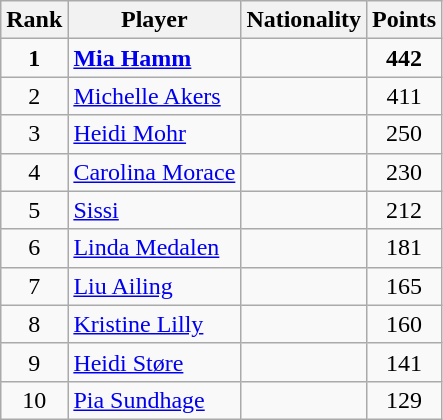<table class="wikitable">
<tr>
<th>Rank</th>
<th>Player</th>
<th>Nationality</th>
<th>Points</th>
</tr>
<tr>
<td align="center"><strong>1</strong></td>
<td><strong><a href='#'>Mia Hamm</a></strong></td>
<td><strong></strong></td>
<td align="center"><strong>442</strong></td>
</tr>
<tr>
<td align="center">2</td>
<td><a href='#'>Michelle Akers</a></td>
<td></td>
<td align="center">411</td>
</tr>
<tr>
<td align="center">3</td>
<td><a href='#'>Heidi Mohr</a></td>
<td></td>
<td align="center">250</td>
</tr>
<tr>
<td align="center">4</td>
<td><a href='#'>Carolina Morace</a></td>
<td></td>
<td align="center">230</td>
</tr>
<tr>
<td align="center">5</td>
<td><a href='#'>Sissi</a></td>
<td></td>
<td align="center">212</td>
</tr>
<tr>
<td align="center">6</td>
<td><a href='#'>Linda Medalen</a></td>
<td></td>
<td align="center">181</td>
</tr>
<tr>
<td align="center">7</td>
<td><a href='#'>Liu Ailing</a></td>
<td></td>
<td align="center">165</td>
</tr>
<tr>
<td align="center">8</td>
<td><a href='#'>Kristine Lilly</a></td>
<td></td>
<td align="center">160</td>
</tr>
<tr>
<td align="center">9</td>
<td><a href='#'>Heidi Støre</a></td>
<td></td>
<td align="center">141</td>
</tr>
<tr>
<td align="center">10</td>
<td><a href='#'>Pia Sundhage</a></td>
<td></td>
<td align="center">129</td>
</tr>
</table>
